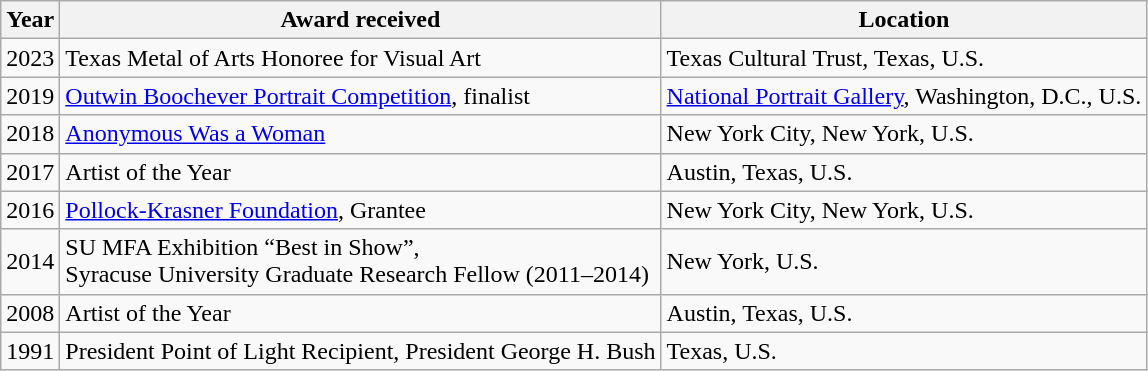<table class="wikitable">
<tr>
<th>Year</th>
<th>Award received</th>
<th>Location</th>
</tr>
<tr>
<td>2023</td>
<td>Texas Metal of Arts Honoree for Visual Art</td>
<td>Texas Cultural Trust, Texas, U.S.</td>
</tr>
<tr>
<td>2019</td>
<td><a href='#'>Outwin Boochever Portrait Competition</a>, finalist</td>
<td><a href='#'>National Portrait Gallery</a>, Washington, D.C., U.S.</td>
</tr>
<tr>
<td>2018</td>
<td><a href='#'>Anonymous Was a Woman</a></td>
<td>New York City, New York, U.S.</td>
</tr>
<tr>
<td>2017</td>
<td>Artist of the Year</td>
<td>Austin, Texas, U.S.</td>
</tr>
<tr>
<td>2016</td>
<td><a href='#'>Pollock-Krasner Foundation</a>, Grantee</td>
<td>New York City, New York, U.S.</td>
</tr>
<tr>
<td>2014</td>
<td>SU MFA Exhibition “Best in Show”,<br>Syracuse University Graduate Research Fellow (2011–2014)</td>
<td>New York, U.S.</td>
</tr>
<tr>
<td>2008</td>
<td>Artist of the Year</td>
<td>Austin, Texas, U.S.</td>
</tr>
<tr>
<td>1991</td>
<td>President Point of Light Recipient, President George H. Bush</td>
<td>Texas, U.S.</td>
</tr>
</table>
